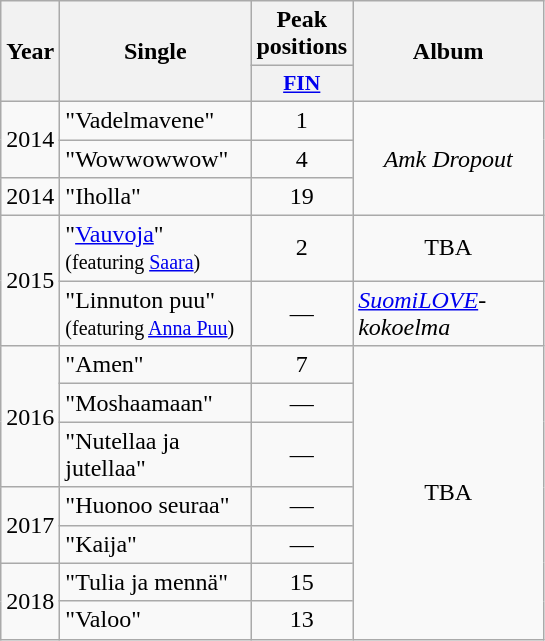<table class="wikitable">
<tr>
<th align="center" rowspan="2" width="10">Year</th>
<th align="center" rowspan="2" width="120">Single</th>
<th align="center" colspan="1" width="20">Peak positions</th>
<th align="center" rowspan="2" width="120">Album</th>
</tr>
<tr>
<th scope="col" style="width:3em;font-size:90%;"><a href='#'>FIN</a><br></th>
</tr>
<tr>
<td style="text-align:center;" rowspan=2>2014</td>
<td>"Vadelmavene"</td>
<td style="text-align:center;">1</td>
<td style="text-align:center;" rowspan=3><em>Amk Dropout</em></td>
</tr>
<tr>
<td>"Wowwowwow"</td>
<td style="text-align:center;">4</td>
</tr>
<tr>
<td style="text-align:center;">2014</td>
<td>"Iholla"</td>
<td style="text-align:center;">19</td>
</tr>
<tr>
<td style="text-align:center;" rowspan="2">2015</td>
<td>"<a href='#'>Vauvoja</a>" <small>(featuring <a href='#'>Saara</a>)</small></td>
<td style="text-align:center;">2</td>
<td style="text-align:center;">TBA</td>
</tr>
<tr>
<td>"Linnuton puu"<br><small>(featuring <a href='#'>Anna Puu</a>)</small></td>
<td style="text-align:center;">—</td>
<td><em><a href='#'>SuomiLOVE</a>-kokoelma</em></td>
</tr>
<tr>
<td rowspan="3" style="text-align:center;">2016</td>
<td>"Amen"</td>
<td style="text-align:center;">7</td>
<td style="text-align:center;" rowspan="7">TBA</td>
</tr>
<tr>
<td>"Moshaamaan"</td>
<td style="text-align:center;">—</td>
</tr>
<tr>
<td>"Nutellaa ja jutellaa"</td>
<td style="text-align:center;">—</td>
</tr>
<tr>
<td style="text-align:center;" rowspan="2">2017</td>
<td>"Huonoo seuraa"</td>
<td style="text-align:center;">—</td>
</tr>
<tr>
<td>"Kaija"</td>
<td style="text-align:center;">—</td>
</tr>
<tr>
<td style="text-align:center;" rowspan="2">2018</td>
<td>"Tulia ja mennä"</td>
<td style="text-align:center;">15</td>
</tr>
<tr>
<td>"Valoo"</td>
<td style="text-align:center;">13<br></td>
</tr>
</table>
